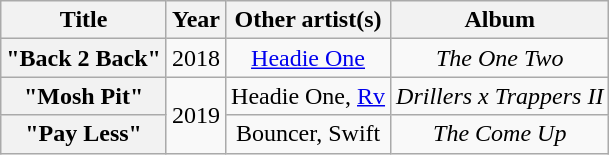<table class="wikitable plainrowheaders" style="text-align:center;">
<tr>
<th scope="col">Title</th>
<th scope="col">Year</th>
<th scope="col">Other artist(s)</th>
<th scope="col">Album</th>
</tr>
<tr>
<th scope="row">"Back 2 Back"</th>
<td>2018</td>
<td><a href='#'>Headie One</a></td>
<td><em>The One Two</em></td>
</tr>
<tr>
<th scope="row">"Mosh Pit"</th>
<td rowspan="2">2019</td>
<td>Headie One, <a href='#'>Rv</a></td>
<td><em>Drillers x Trappers II</em></td>
</tr>
<tr>
<th scope="row">"Pay Less"</th>
<td>Bouncer, Swift</td>
<td><em>The Come Up</em></td>
</tr>
</table>
